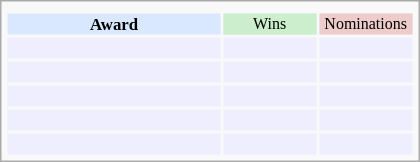<table class="infobox" style="width: 25em; text-align: left; font-size: 70%; vertical-align: middle;">
<tr>
<td colspan="3" style="text-align:center;"></td>
</tr>
<tr bgcolor=#D9E8FF style="text-align:center;">
<th style="vertical-align: middle;">Award</th>
<td style="background:#cceecc; font-size:8pt;" width="60px">Wins</td>
<td style="background:#eecccc; font-size:8pt;" width="60px">Nominations</td>
</tr>
<tr bgcolor=#eeeeff>
<td align="center"><br></td>
<td></td>
<td></td>
</tr>
<tr bgcolor=#eeeeff>
<td align="center"><br></td>
<td></td>
<td></td>
</tr>
<tr bgcolor=#eeeeff>
<td align="center"><br></td>
<td></td>
<td></td>
</tr>
<tr bgcolor=#eeeeff>
<td align="center"><br></td>
<td></td>
<td></td>
</tr>
<tr bgcolor=#eeeeff>
<td align="center"><br></td>
<td></td>
<td></td>
</tr>
</table>
